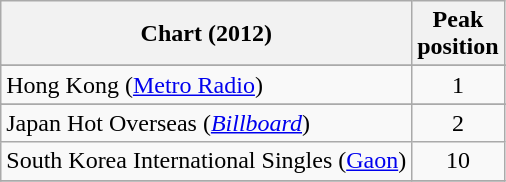<table class="wikitable sortable plainrowheaders">
<tr>
<th scope="col">Chart (2012)</th>
<th scope="col">Peak<br>position</th>
</tr>
<tr>
</tr>
<tr>
<td>Hong Kong (<a href='#'>Metro Radio</a>)</td>
<td align=center>1</td>
</tr>
<tr>
</tr>
<tr>
<td>Japan Hot Overseas (<em><a href='#'>Billboard</a></em>)</td>
<td align=center>2</td>
</tr>
<tr>
<td>South Korea International Singles (<a href='#'>Gaon</a>)</td>
<td style="text-align:center;">10</td>
</tr>
<tr>
</tr>
</table>
